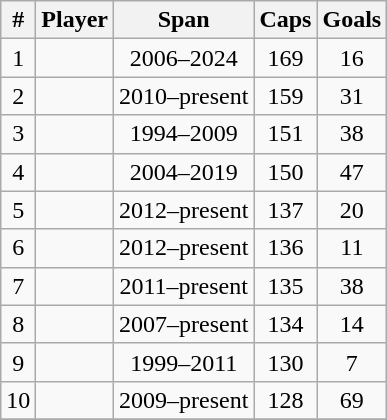<table class="wikitable sortable" style="text-align: center;">
<tr>
<th>#</th>
<th>Player</th>
<th>Span</th>
<th>Caps</th>
<th>Goals</th>
</tr>
<tr>
<td>1</td>
<td align="left"></td>
<td>2006–2024</td>
<td>169</td>
<td>16</td>
</tr>
<tr>
<td>2</td>
<td align="left"><strong></strong></td>
<td>2010–present</td>
<td>159</td>
<td>31</td>
</tr>
<tr>
<td>3</td>
<td align="left"></td>
<td>1994–2009</td>
<td>151</td>
<td>38</td>
</tr>
<tr>
<td>4</td>
<td align="left"></td>
<td>2004–2019</td>
<td>150</td>
<td>47</td>
</tr>
<tr>
<td>5</td>
<td align=left><strong></strong></td>
<td>2012–present</td>
<td>137</td>
<td>20</td>
</tr>
<tr>
<td>6</td>
<td align="left"><strong></strong></td>
<td>2012–present</td>
<td>136</td>
<td>11</td>
</tr>
<tr>
<td>7</td>
<td align="left"><strong></strong></td>
<td>2011–present</td>
<td>135</td>
<td>38</td>
</tr>
<tr>
<td>8</td>
<td align="left"><strong></strong></td>
<td>2007–present</td>
<td>134</td>
<td>14</td>
</tr>
<tr>
<td>9</td>
<td align="left"></td>
<td>1999–2011</td>
<td>130</td>
<td>7</td>
</tr>
<tr>
<td>10</td>
<td align="left"><strong></strong></td>
<td>2009–present</td>
<td>128</td>
<td>69</td>
</tr>
<tr>
</tr>
</table>
